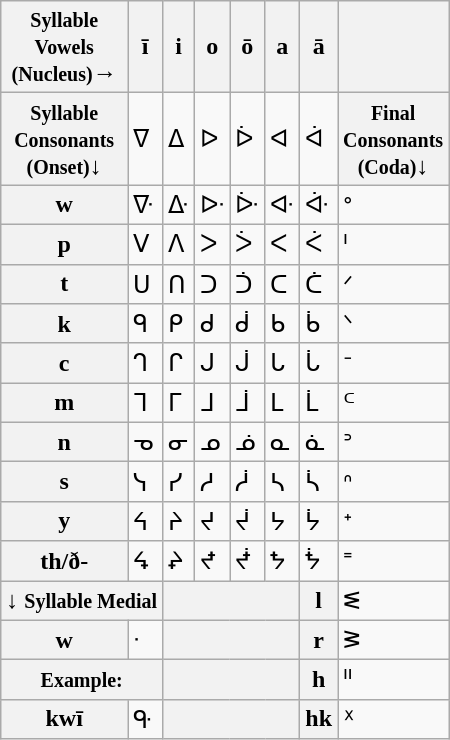<table class="wikitable">
<tr>
<th><small>Syllable<br>Vowels<br>(Nucleus)</small>→</th>
<th>ī</th>
<th>i</th>
<th>o</th>
<th>ō</th>
<th>a</th>
<th>ā</th>
<th></th>
</tr>
<tr>
<th><small>Syllable<br>Consonants<br>(Onset)</small>↓</th>
<td>ᐁ</td>
<td>ᐃ</td>
<td>ᐅ</td>
<td>ᐆ</td>
<td>ᐊ</td>
<td>ᐋ</td>
<th><small>Final<br>Consonants<br>(Coda)</small>↓</th>
</tr>
<tr>
<th>w</th>
<td>ᐍ</td>
<td>ᐏ</td>
<td>ᐅᐧ</td>
<td>ᐕ</td>
<td>ᐘ</td>
<td>ᐚ</td>
<td>ᐤ</td>
</tr>
<tr>
<th>p</th>
<td>ᐯ</td>
<td>ᐱ</td>
<td>ᐳ</td>
<td>ᐴ</td>
<td>ᐸ</td>
<td>ᐹ</td>
<td>ᑊ</td>
</tr>
<tr>
<th>t</th>
<td>ᑌ</td>
<td>ᑎ</td>
<td>ᑐ</td>
<td>ᑑ</td>
<td>ᑕ</td>
<td>ᑖ</td>
<td>ᐟ</td>
</tr>
<tr>
<th>k</th>
<td>ᑫ</td>
<td>ᑭ</td>
<td>ᑯ</td>
<td>ᑰ</td>
<td>ᑲ</td>
<td>ᑳ</td>
<td>ᐠ</td>
</tr>
<tr>
<th>c</th>
<td>ᒉ</td>
<td>ᒋ</td>
<td>ᒍ</td>
<td>ᒎ</td>
<td>ᒐ</td>
<td>ᒑ</td>
<td>ᐨ</td>
</tr>
<tr>
<th>m</th>
<td>ᒣ</td>
<td>ᒥ</td>
<td>ᒧ</td>
<td>ᒨ</td>
<td>ᒪ</td>
<td>ᒫ</td>
<td>ᒼ</td>
</tr>
<tr>
<th>n</th>
<td>ᓀ</td>
<td>ᓂ</td>
<td>ᓄ</td>
<td>ᓅ</td>
<td>ᓇ</td>
<td>ᓈ</td>
<td>ᐣ</td>
</tr>
<tr>
<th>s</th>
<td>ᓭ</td>
<td>ᓯ</td>
<td>ᓱ</td>
<td>ᓲ</td>
<td>ᓴ</td>
<td>ᓵ</td>
<td>ᐢ</td>
</tr>
<tr>
<th>y</th>
<td>ᔦ</td>
<td>ᔨ</td>
<td>ᔪ</td>
<td>ᔫ</td>
<td>ᔭ</td>
<td>ᔮ</td>
<td>ᕀ</td>
</tr>
<tr>
<th>th/ð-</th>
<td>ᖧ</td>
<td>ᖨ</td>
<td>ᖪ</td>
<td>ᖫ</td>
<td>ᖬ</td>
<td>ᖭ</td>
<td>ᙾ</td>
</tr>
<tr>
<th colspan="2">↓ <small>Syllable Medial</small></th>
<th colspan=4></th>
<th>l</th>
<td>ᓬ</td>
</tr>
<tr>
<th>w</th>
<td>ᐧ</td>
<th colspan=4></th>
<th>r</th>
<td>ᕒ</td>
</tr>
<tr>
<th colspan=2><small>Example:</small></th>
<th colspan=4></th>
<th>h</th>
<td>ᐦ</td>
</tr>
<tr>
<th>kwī</th>
<td>ᑵ</td>
<th colspan=4></th>
<th>hk</th>
<td>ᕁ</td>
</tr>
</table>
